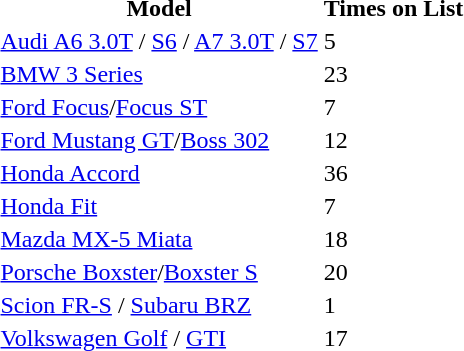<table>
<tr>
<th>Model</th>
<th>Times on List</th>
</tr>
<tr>
<td><a href='#'>Audi A6 3.0T</a> / <a href='#'>S6</a> / <a href='#'>A7 3.0T</a> / <a href='#'>S7</a></td>
<td>5</td>
</tr>
<tr>
<td><a href='#'>BMW 3 Series</a></td>
<td>23</td>
</tr>
<tr>
<td><a href='#'>Ford Focus</a>/<a href='#'>Focus ST</a></td>
<td>7</td>
</tr>
<tr>
<td><a href='#'>Ford Mustang GT</a>/<a href='#'>Boss 302</a></td>
<td>12</td>
</tr>
<tr>
<td><a href='#'>Honda Accord</a></td>
<td>36</td>
</tr>
<tr>
<td><a href='#'>Honda Fit</a></td>
<td>7</td>
</tr>
<tr>
<td><a href='#'>Mazda MX-5 Miata</a></td>
<td>18</td>
</tr>
<tr>
<td><a href='#'>Porsche Boxster</a>/<a href='#'>Boxster S</a></td>
<td>20</td>
</tr>
<tr>
<td><a href='#'>Scion FR-S</a> / <a href='#'>Subaru BRZ</a></td>
<td>1</td>
</tr>
<tr>
<td><a href='#'>Volkswagen Golf</a> / <a href='#'>GTI</a></td>
<td>17</td>
</tr>
</table>
